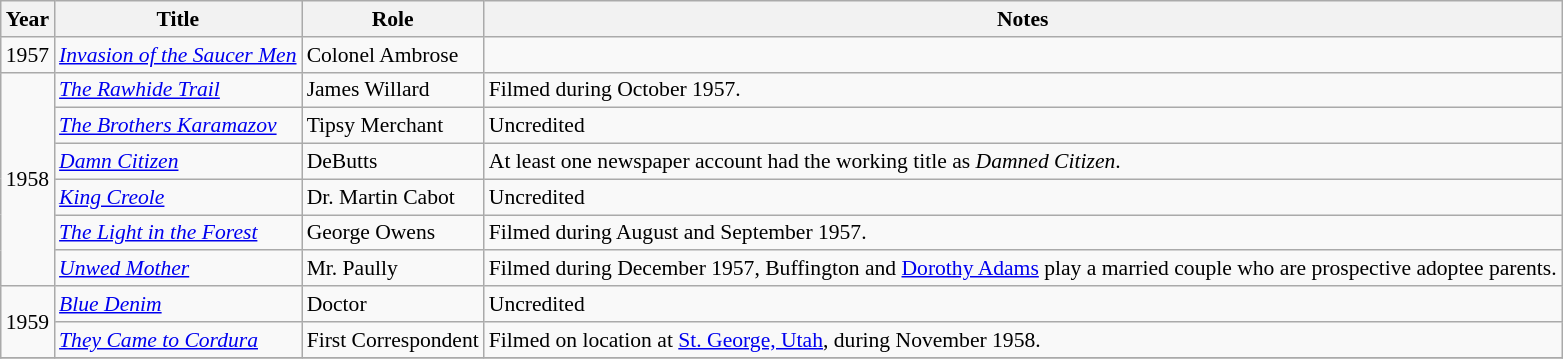<table class="wikitable sortable plainrowheaders"  style="font-size: 90%">
<tr>
<th scope="col">Year</th>
<th scope="col">Title</th>
<th scope="col">Role</th>
<th scope="col">Notes</th>
</tr>
<tr>
<td>1957</td>
<td><em><a href='#'>Invasion of the Saucer Men</a></em></td>
<td>Colonel Ambrose</td>
<td></td>
</tr>
<tr>
<td rowspan=6>1958</td>
<td><em><a href='#'>The Rawhide Trail</a></em></td>
<td>James Willard</td>
<td>Filmed during October 1957.</td>
</tr>
<tr>
<td><em><a href='#'>The Brothers Karamazov</a></em></td>
<td>Tipsy Merchant</td>
<td>Uncredited</td>
</tr>
<tr>
<td><em><a href='#'>Damn Citizen</a></em></td>
<td>DeButts</td>
<td>At least one newspaper account had the working title as <em>Damned Citizen</em>.</td>
</tr>
<tr>
<td><em><a href='#'>King Creole</a></em></td>
<td>Dr. Martin Cabot</td>
<td>Uncredited</td>
</tr>
<tr>
<td><em><a href='#'>The Light in the Forest</a></em></td>
<td>George Owens</td>
<td>Filmed during August and September 1957.</td>
</tr>
<tr>
<td><em><a href='#'>Unwed Mother</a></em></td>
<td>Mr. Paully</td>
<td>Filmed during December 1957, Buffington and <a href='#'>Dorothy Adams</a> play a married couple who are prospective adoptee parents.</td>
</tr>
<tr>
<td rowspan=2>1959</td>
<td><em><a href='#'>Blue Denim</a></em></td>
<td>Doctor</td>
<td>Uncredited</td>
</tr>
<tr>
<td><em><a href='#'>They Came to Cordura</a></em></td>
<td>First Correspondent</td>
<td>Filmed on location at <a href='#'>St. George, Utah</a>, during November 1958.</td>
</tr>
<tr>
</tr>
</table>
